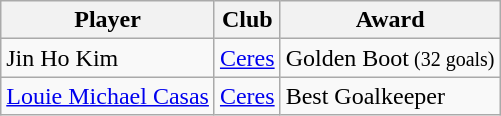<table class="wikitable" style="text-align:center">
<tr>
<th>Player</th>
<th>Club</th>
<th>Award</th>
</tr>
<tr>
<td align="left"> Jin Ho Kim</td>
<td align="left"><a href='#'>Ceres</a></td>
<td align="left">Golden Boot<small> (32 goals)</small></td>
</tr>
<tr>
<td align="left"> <a href='#'>Louie Michael Casas</a></td>
<td align="left"><a href='#'>Ceres</a></td>
<td align="left">Best Goalkeeper</td>
</tr>
</table>
